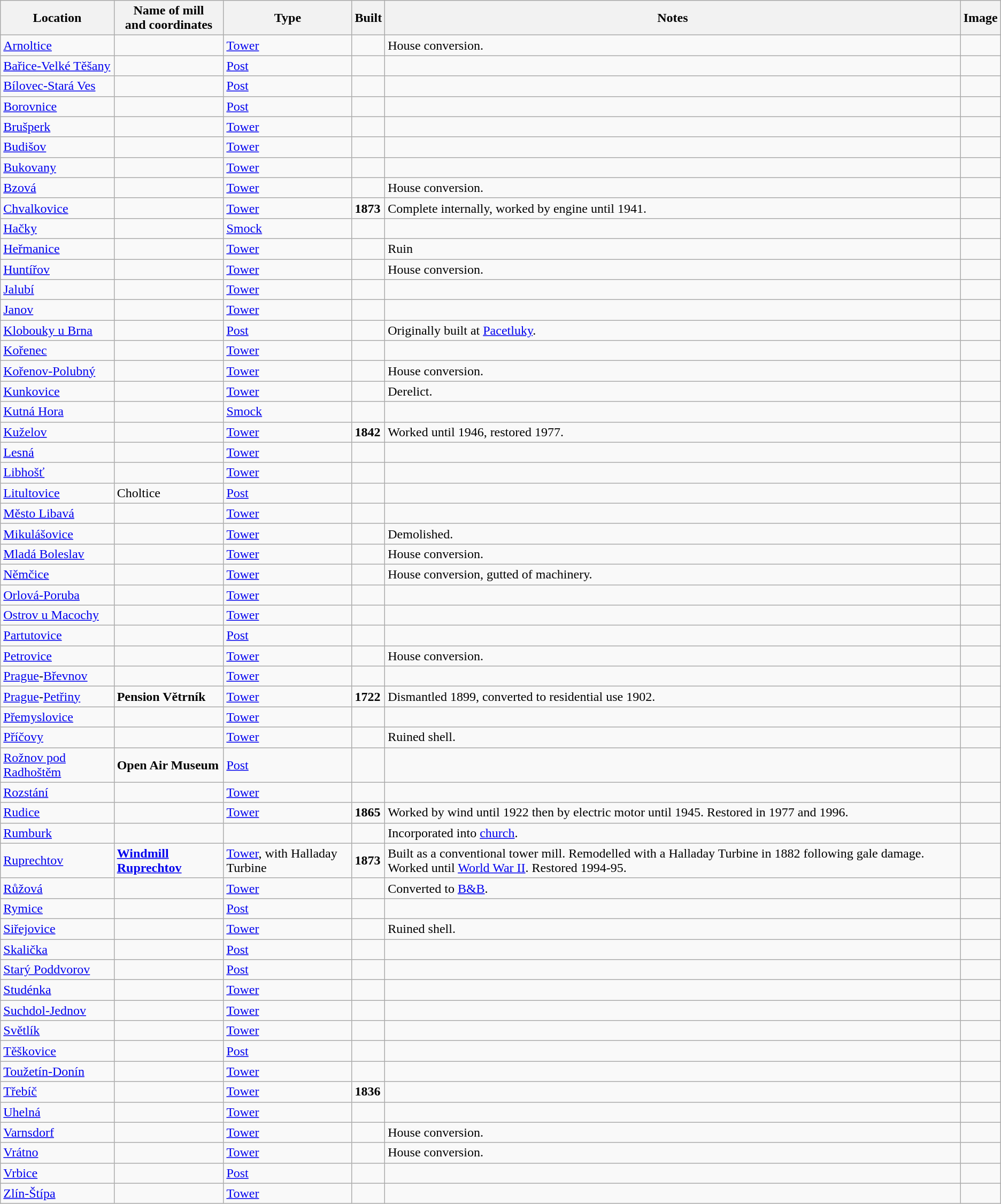<table class="wikitable">
<tr>
<th>Location</th>
<th>Name of mill<br>and coordinates</th>
<th>Type</th>
<th>Built</th>
<th>Notes</th>
<th>Image</th>
</tr>
<tr>
<td><a href='#'>Arnoltice</a></td>
<td></td>
<td><a href='#'>Tower</a></td>
<td></td>
<td>House conversion.</td>
<td></td>
</tr>
<tr>
<td><a href='#'>Bařice-Velké Těšany</a></td>
<td></td>
<td><a href='#'>Post</a></td>
<td></td>
<td></td>
<td></td>
</tr>
<tr>
<td><a href='#'>Bílovec-Stará Ves</a></td>
<td></td>
<td><a href='#'>Post</a></td>
<td></td>
<td></td>
<td></td>
</tr>
<tr>
<td><a href='#'>Borovnice</a></td>
<td></td>
<td><a href='#'>Post</a></td>
<td></td>
<td></td>
<td></td>
</tr>
<tr>
<td><a href='#'>Brušperk</a></td>
<td></td>
<td><a href='#'>Tower</a></td>
<td></td>
<td></td>
<td></td>
</tr>
<tr>
<td><a href='#'>Budišov</a></td>
<td></td>
<td><a href='#'>Tower</a></td>
<td></td>
<td></td>
<td></td>
</tr>
<tr>
<td><a href='#'>Bukovany</a></td>
<td></td>
<td><a href='#'>Tower</a></td>
<td></td>
<td></td>
<td></td>
</tr>
<tr>
<td><a href='#'>Bzová</a></td>
<td></td>
<td><a href='#'>Tower</a></td>
<td></td>
<td>House conversion.</td>
<td></td>
</tr>
<tr>
<td><a href='#'>Chvalkovice</a></td>
<td></td>
<td><a href='#'>Tower</a></td>
<td><strong>1873</strong></td>
<td>Complete internally, worked by engine until 1941.</td>
<td></td>
</tr>
<tr>
<td><a href='#'>Hačky</a></td>
<td></td>
<td><a href='#'>Smock</a></td>
<td></td>
<td></td>
<td></td>
</tr>
<tr>
<td><a href='#'>Heřmanice</a></td>
<td></td>
<td><a href='#'>Tower</a></td>
<td></td>
<td>Ruin</td>
<td></td>
</tr>
<tr>
<td><a href='#'>Huntířov</a></td>
<td></td>
<td><a href='#'>Tower</a></td>
<td></td>
<td>House conversion.</td>
<td></td>
</tr>
<tr>
<td><a href='#'>Jalubí</a></td>
<td></td>
<td><a href='#'>Tower</a></td>
<td></td>
<td></td>
<td></td>
</tr>
<tr>
<td><a href='#'>Janov</a></td>
<td></td>
<td><a href='#'>Tower</a></td>
<td></td>
<td></td>
<td></td>
</tr>
<tr>
<td><a href='#'>Klobouky u Brna</a></td>
<td></td>
<td><a href='#'>Post</a></td>
<td></td>
<td>Originally built at <a href='#'>Pacetluky</a>.</td>
<td></td>
</tr>
<tr>
<td><a href='#'>Kořenec</a></td>
<td></td>
<td><a href='#'>Tower</a></td>
<td></td>
<td></td>
<td></td>
</tr>
<tr>
<td><a href='#'>Kořenov-Polubný</a></td>
<td></td>
<td><a href='#'>Tower</a></td>
<td></td>
<td>House conversion.</td>
<td></td>
</tr>
<tr>
<td><a href='#'>Kunkovice</a></td>
<td></td>
<td><a href='#'>Tower</a></td>
<td></td>
<td>Derelict.</td>
<td></td>
</tr>
<tr>
<td><a href='#'>Kutná Hora</a></td>
<td></td>
<td><a href='#'>Smock</a></td>
<td></td>
<td></td>
<td></td>
</tr>
<tr>
<td><a href='#'>Kuželov</a></td>
<td></td>
<td><a href='#'>Tower</a></td>
<td><strong>1842</strong></td>
<td>Worked until 1946, restored 1977.</td>
<td></td>
</tr>
<tr>
<td><a href='#'>Lesná</a></td>
<td></td>
<td><a href='#'>Tower</a></td>
<td></td>
<td></td>
<td></td>
</tr>
<tr>
<td><a href='#'>Libhošť</a></td>
<td></td>
<td><a href='#'>Tower</a></td>
<td></td>
<td></td>
<td></td>
</tr>
<tr>
<td><a href='#'>Litultovice</a></td>
<td>Choltice </td>
<td><a href='#'>Post</a></td>
<td></td>
<td></td>
<td></td>
</tr>
<tr>
<td><a href='#'>Město Libavá</a></td>
<td></td>
<td><a href='#'>Tower</a></td>
<td></td>
<td></td>
<td></td>
</tr>
<tr>
<td><a href='#'>Mikulášovice</a></td>
<td></td>
<td><a href='#'>Tower</a></td>
<td></td>
<td>Demolished.</td>
<td></td>
</tr>
<tr>
<td><a href='#'>Mladá Boleslav</a></td>
<td></td>
<td><a href='#'>Tower</a></td>
<td></td>
<td>House conversion.</td>
<td></td>
</tr>
<tr>
<td><a href='#'>Němčice</a></td>
<td></td>
<td><a href='#'>Tower</a></td>
<td></td>
<td>House conversion, gutted of machinery.</td>
<td></td>
</tr>
<tr>
<td><a href='#'>Orlová-Poruba</a></td>
<td></td>
<td><a href='#'>Tower</a></td>
<td></td>
<td></td>
<td></td>
</tr>
<tr>
<td><a href='#'>Ostrov u Macochy</a></td>
<td></td>
<td><a href='#'>Tower</a></td>
<td></td>
<td></td>
<td></td>
</tr>
<tr>
<td><a href='#'>Partutovice</a></td>
<td></td>
<td><a href='#'>Post</a></td>
<td></td>
<td></td>
<td></td>
</tr>
<tr>
<td><a href='#'>Petrovice</a></td>
<td></td>
<td><a href='#'>Tower</a></td>
<td></td>
<td>House conversion.</td>
<td></td>
</tr>
<tr>
<td><a href='#'>Prague</a>-<a href='#'>Břevnov</a></td>
<td></td>
<td><a href='#'>Tower</a></td>
<td></td>
<td></td>
<td></td>
</tr>
<tr>
<td><a href='#'>Prague</a>-<a href='#'>Petřiny</a></td>
<td><strong>Pension Větrník</strong><br></td>
<td><a href='#'>Tower</a></td>
<td><strong>1722</strong></td>
<td>Dismantled 1899, converted to residential use 1902.</td>
<td></td>
</tr>
<tr>
<td><a href='#'>Přemyslovice</a></td>
<td></td>
<td><a href='#'>Tower</a></td>
<td></td>
<td></td>
<td></td>
</tr>
<tr>
<td><a href='#'>Příčovy</a></td>
<td></td>
<td><a href='#'>Tower</a></td>
<td></td>
<td>Ruined shell.</td>
<td></td>
</tr>
<tr>
<td><a href='#'>Rožnov pod Radhoštěm</a></td>
<td><strong>Open Air Museum</strong><br></td>
<td><a href='#'>Post</a></td>
<td></td>
<td></td>
<td></td>
</tr>
<tr>
<td><a href='#'>Rozstání</a></td>
<td></td>
<td><a href='#'>Tower</a></td>
<td></td>
<td></td>
<td></td>
</tr>
<tr>
<td><a href='#'>Rudice</a></td>
<td></td>
<td><a href='#'>Tower</a></td>
<td><strong>1865</strong></td>
<td>Worked by wind until 1922 then by electric motor until 1945. Restored in 1977 and 1996.</td>
<td></td>
</tr>
<tr>
<td><a href='#'>Rumburk</a></td>
<td></td>
<td></td>
<td></td>
<td>Incorporated into <a href='#'>church</a>.</td>
<td></td>
</tr>
<tr>
<td><a href='#'>Ruprechtov</a></td>
<td><strong><a href='#'>Windmill Ruprechtov</a></strong><br></td>
<td><a href='#'>Tower</a>, with Halladay Turbine</td>
<td><strong>1873</strong></td>
<td>Built as a conventional tower mill. Remodelled with a Halladay Turbine in 1882 following gale damage. Worked until <a href='#'>World War II</a>. Restored 1994-95.</td>
<td></td>
</tr>
<tr>
<td><a href='#'>Růžová</a></td>
<td></td>
<td><a href='#'>Tower</a></td>
<td></td>
<td>Converted to <a href='#'>B&B</a>.</td>
<td></td>
</tr>
<tr>
<td><a href='#'>Rymice</a></td>
<td></td>
<td><a href='#'>Post</a></td>
<td></td>
<td></td>
<td></td>
</tr>
<tr>
<td><a href='#'>Siřejovice</a></td>
<td></td>
<td><a href='#'>Tower</a></td>
<td></td>
<td>Ruined shell.</td>
<td></td>
</tr>
<tr>
<td><a href='#'>Skalička</a></td>
<td></td>
<td><a href='#'>Post</a></td>
<td></td>
<td></td>
<td></td>
</tr>
<tr>
<td><a href='#'>Starý Poddvorov</a></td>
<td></td>
<td><a href='#'>Post</a></td>
<td></td>
<td></td>
<td></td>
</tr>
<tr>
<td><a href='#'>Studénka</a></td>
<td></td>
<td><a href='#'>Tower</a></td>
<td></td>
<td></td>
<td></td>
</tr>
<tr>
<td><a href='#'>Suchdol-Jednov</a></td>
<td></td>
<td><a href='#'>Tower</a></td>
<td></td>
<td></td>
<td></td>
</tr>
<tr>
<td><a href='#'>Světlík</a></td>
<td></td>
<td><a href='#'>Tower</a></td>
<td></td>
<td></td>
<td></td>
</tr>
<tr>
<td><a href='#'>Těškovice</a></td>
<td></td>
<td><a href='#'>Post</a></td>
<td></td>
<td></td>
<td></td>
</tr>
<tr>
<td><a href='#'>Toužetín-Donín</a></td>
<td></td>
<td><a href='#'>Tower</a></td>
<td></td>
<td></td>
<td></td>
</tr>
<tr>
<td><a href='#'>Třebíč</a></td>
<td></td>
<td><a href='#'>Tower</a></td>
<td><strong>1836</strong></td>
<td></td>
<td></td>
</tr>
<tr>
<td><a href='#'>Uhelná</a></td>
<td></td>
<td><a href='#'>Tower</a></td>
<td></td>
<td></td>
<td></td>
</tr>
<tr>
<td><a href='#'>Varnsdorf</a></td>
<td></td>
<td><a href='#'>Tower</a></td>
<td></td>
<td>House conversion.</td>
<td></td>
</tr>
<tr>
<td><a href='#'>Vrátno</a></td>
<td></td>
<td><a href='#'>Tower</a></td>
<td></td>
<td>House conversion.</td>
<td></td>
</tr>
<tr>
<td><a href='#'>Vrbice</a></td>
<td></td>
<td><a href='#'>Post</a></td>
<td></td>
<td></td>
<td></td>
</tr>
<tr>
<td><a href='#'>Zlín-Štípa</a></td>
<td></td>
<td><a href='#'>Tower</a></td>
<td></td>
<td></td>
<td></td>
</tr>
</table>
